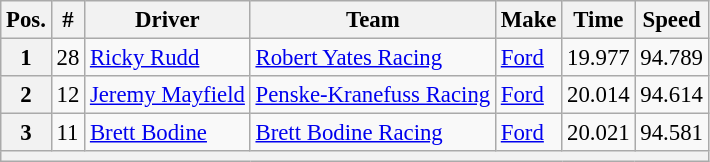<table class="wikitable" style="font-size:95%">
<tr>
<th>Pos.</th>
<th>#</th>
<th>Driver</th>
<th>Team</th>
<th>Make</th>
<th>Time</th>
<th>Speed</th>
</tr>
<tr>
<th>1</th>
<td>28</td>
<td><a href='#'>Ricky Rudd</a></td>
<td><a href='#'>Robert Yates Racing</a></td>
<td><a href='#'>Ford</a></td>
<td>19.977</td>
<td>94.789</td>
</tr>
<tr>
<th>2</th>
<td>12</td>
<td><a href='#'>Jeremy Mayfield</a></td>
<td><a href='#'>Penske-Kranefuss Racing</a></td>
<td><a href='#'>Ford</a></td>
<td>20.014</td>
<td>94.614</td>
</tr>
<tr>
<th>3</th>
<td>11</td>
<td><a href='#'>Brett Bodine</a></td>
<td><a href='#'>Brett Bodine Racing</a></td>
<td><a href='#'>Ford</a></td>
<td>20.021</td>
<td>94.581</td>
</tr>
<tr>
<th colspan="7"></th>
</tr>
</table>
